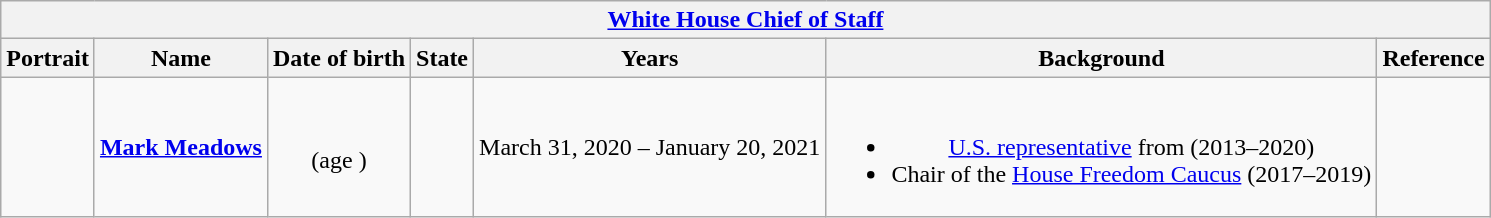<table class="wikitable collapsible" style="text-align:center;">
<tr>
<th colspan="8"><a href='#'>White House Chief of Staff</a></th>
</tr>
<tr>
<th>Portrait</th>
<th>Name</th>
<th>Date of birth</th>
<th>State</th>
<th>Years</th>
<th>Background</th>
<th>Reference</th>
</tr>
<tr>
<td></td>
<td><strong><a href='#'>Mark Meadows</a></strong></td>
<td><br>(age )</td>
<td></td>
<td nowrap="">March 31, 2020 – January 20, 2021</td>
<td><br><ul><li><a href='#'>U.S. representative</a> from  (2013–2020)</li><li>Chair of the <a href='#'>House Freedom Caucus</a> (2017–2019)</li></ul></td>
<td></td>
</tr>
</table>
